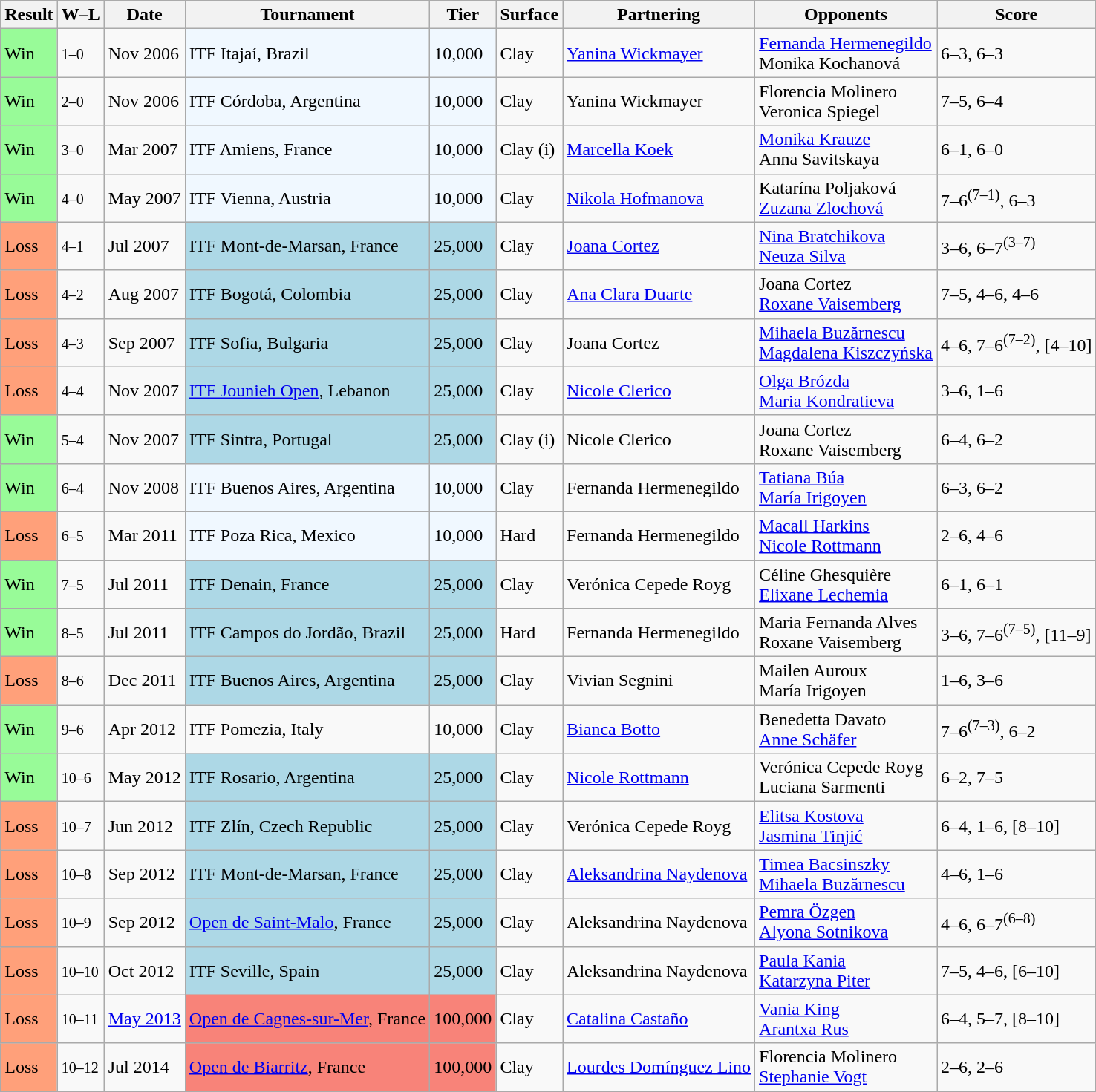<table class="sortable wikitable">
<tr>
<th>Result</th>
<th>W–L</th>
<th>Date</th>
<th>Tournament</th>
<th>Tier</th>
<th>Surface</th>
<th>Partnering</th>
<th>Opponents</th>
<th class="unsortable">Score</th>
</tr>
<tr>
<td style="background:#98fb98;">Win</td>
<td><small>1–0</small></td>
<td>Nov 2006</td>
<td style="background:#f0f8ff;">ITF Itajaí, Brazil</td>
<td style="background:#f0f8ff;">10,000</td>
<td>Clay</td>
<td> <a href='#'>Yanina Wickmayer</a></td>
<td> <a href='#'>Fernanda Hermenegildo</a> <br>  Monika Kochanová</td>
<td>6–3, 6–3</td>
</tr>
<tr>
<td style="background:#98fb98;">Win</td>
<td><small>2–0</small></td>
<td>Nov 2006</td>
<td style="background:#f0f8ff;">ITF Córdoba, Argentina</td>
<td style="background:#f0f8ff;">10,000</td>
<td>Clay</td>
<td> Yanina Wickmayer</td>
<td> Florencia Molinero <br>  Veronica Spiegel</td>
<td>7–5, 6–4</td>
</tr>
<tr>
<td style="background:#98fb98;">Win</td>
<td><small>3–0</small></td>
<td>Mar 2007</td>
<td style="background:#f0f8ff;">ITF Amiens, France</td>
<td style="background:#f0f8ff;">10,000</td>
<td>Clay (i)</td>
<td> <a href='#'>Marcella Koek</a></td>
<td> <a href='#'>Monika Krauze</a> <br>  Anna Savitskaya</td>
<td>6–1, 6–0</td>
</tr>
<tr>
<td style="background:#98fb98;">Win</td>
<td><small>4–0</small></td>
<td>May 2007</td>
<td style="background:#f0f8ff;">ITF Vienna, Austria</td>
<td style="background:#f0f8ff;">10,000</td>
<td>Clay</td>
<td> <a href='#'>Nikola Hofmanova</a></td>
<td> Katarína Poljaková <br>  <a href='#'>Zuzana Zlochová</a></td>
<td>7–6<sup>(7–1)</sup>, 6–3</td>
</tr>
<tr>
<td bgcolor="FFA07A">Loss</td>
<td><small>4–1</small></td>
<td>Jul 2007</td>
<td style="background:lightblue;">ITF Mont-de-Marsan, France</td>
<td style="background:lightblue;">25,000</td>
<td>Clay</td>
<td> <a href='#'>Joana Cortez</a></td>
<td> <a href='#'>Nina Bratchikova</a> <br>  <a href='#'>Neuza Silva</a></td>
<td>3–6, 6–7<sup>(3–7)</sup></td>
</tr>
<tr>
<td bgcolor="FFA07A">Loss</td>
<td><small>4–2</small></td>
<td>Aug 2007</td>
<td style="background:lightblue;">ITF Bogotá, Colombia</td>
<td style="background:lightblue;">25,000</td>
<td>Clay</td>
<td> <a href='#'>Ana Clara Duarte</a></td>
<td> Joana Cortez <br>  <a href='#'>Roxane Vaisemberg</a></td>
<td>7–5, 4–6, 4–6</td>
</tr>
<tr>
<td bgcolor="FFA07A">Loss</td>
<td><small>4–3</small></td>
<td>Sep 2007</td>
<td style="background:lightblue;">ITF Sofia, Bulgaria</td>
<td style="background:lightblue;">25,000</td>
<td>Clay</td>
<td> Joana Cortez</td>
<td> <a href='#'>Mihaela Buzărnescu</a> <br>  <a href='#'>Magdalena Kiszczyńska</a></td>
<td>4–6, 7–6<sup>(7–2)</sup>, [4–10]</td>
</tr>
<tr>
<td bgcolor="FFA07A">Loss</td>
<td><small>4–4</small></td>
<td>Nov 2007</td>
<td style="background:lightblue;"><a href='#'>ITF Jounieh Open</a>, Lebanon</td>
<td style="background:lightblue;">25,000</td>
<td>Clay</td>
<td> <a href='#'>Nicole Clerico</a></td>
<td> <a href='#'>Olga Brózda</a> <br>  <a href='#'>Maria Kondratieva</a></td>
<td>3–6, 1–6</td>
</tr>
<tr>
<td style="background:#98fb98;">Win</td>
<td><small>5–4</small></td>
<td>Nov 2007</td>
<td style="background:lightblue;">ITF Sintra, Portugal</td>
<td style="background:lightblue;">25,000</td>
<td>Clay (i)</td>
<td> Nicole Clerico</td>
<td> Joana Cortez <br>  Roxane Vaisemberg</td>
<td>6–4, 6–2</td>
</tr>
<tr>
<td style="background:#98fb98;">Win</td>
<td><small>6–4</small></td>
<td>Nov 2008</td>
<td style="background:#f0f8ff;">ITF Buenos Aires, Argentina</td>
<td style="background:#f0f8ff;">10,000</td>
<td>Clay</td>
<td> Fernanda Hermenegildo</td>
<td> <a href='#'>Tatiana Búa</a> <br>  <a href='#'>María Irigoyen</a></td>
<td>6–3, 6–2</td>
</tr>
<tr>
<td bgcolor="FFA07A">Loss</td>
<td><small>6–5</small></td>
<td>Mar 2011</td>
<td style="background:#f0f8ff;">ITF Poza Rica, Mexico</td>
<td style="background:#f0f8ff;">10,000</td>
<td>Hard</td>
<td> Fernanda Hermenegildo</td>
<td> <a href='#'>Macall Harkins</a> <br>  <a href='#'>Nicole Rottmann</a></td>
<td>2–6, 4–6</td>
</tr>
<tr>
<td style="background:#98fb98;">Win</td>
<td><small>7–5</small></td>
<td>Jul 2011</td>
<td style="background:lightblue;">ITF Denain, France</td>
<td style="background:lightblue;">25,000</td>
<td>Clay</td>
<td> Verónica Cepede Royg</td>
<td> Céline Ghesquière <br>  <a href='#'>Elixane Lechemia</a></td>
<td>6–1, 6–1</td>
</tr>
<tr>
<td style="background:#98fb98;">Win</td>
<td><small>8–5</small></td>
<td>Jul 2011</td>
<td style="background:lightblue;">ITF Campos do Jordão, Brazil</td>
<td style="background:lightblue;">25,000</td>
<td>Hard</td>
<td> Fernanda Hermenegildo</td>
<td> Maria Fernanda Alves <br>  Roxane Vaisemberg</td>
<td>3–6, 7–6<sup>(7–5)</sup>, [11–9]</td>
</tr>
<tr>
<td bgcolor="FFA07A">Loss</td>
<td><small>8–6</small></td>
<td>Dec 2011</td>
<td style="background:lightblue;">ITF Buenos Aires, Argentina</td>
<td style="background:lightblue;">25,000</td>
<td>Clay</td>
<td> Vivian Segnini</td>
<td> Mailen Auroux <br>  María Irigoyen</td>
<td>1–6, 3–6</td>
</tr>
<tr>
<td style="background:#98fb98;">Win</td>
<td><small>9–6</small></td>
<td>Apr 2012</td>
<td>ITF Pomezia, Italy</td>
<td>10,000</td>
<td>Clay</td>
<td> <a href='#'>Bianca Botto</a></td>
<td> Benedetta Davato <br>  <a href='#'>Anne Schäfer</a></td>
<td>7–6<sup>(7–3)</sup>, 6–2</td>
</tr>
<tr>
<td style="background:#98fb98;">Win</td>
<td><small>10–6</small></td>
<td>May 2012</td>
<td style="background:lightblue;">ITF Rosario, Argentina</td>
<td style="background:lightblue;">25,000</td>
<td>Clay</td>
<td> <a href='#'>Nicole Rottmann</a></td>
<td> Verónica Cepede Royg <br>  Luciana Sarmenti</td>
<td>6–2, 7–5</td>
</tr>
<tr>
<td bgcolor="FFA07A">Loss</td>
<td><small>10–7</small></td>
<td>Jun 2012</td>
<td style="background:lightblue;">ITF Zlín, Czech Republic</td>
<td style="background:lightblue;">25,000</td>
<td>Clay</td>
<td> Verónica Cepede Royg</td>
<td> <a href='#'>Elitsa Kostova</a> <br>  <a href='#'>Jasmina Tinjić</a></td>
<td>6–4, 1–6, [8–10]</td>
</tr>
<tr>
<td bgcolor="FFA07A">Loss</td>
<td><small>10–8</small></td>
<td>Sep 2012</td>
<td style="background:lightblue;">ITF Mont-de-Marsan, France</td>
<td style="background:lightblue;">25,000</td>
<td>Clay</td>
<td> <a href='#'>Aleksandrina Naydenova</a></td>
<td> <a href='#'>Timea Bacsinszky</a> <br>  <a href='#'>Mihaela Buzărnescu</a></td>
<td>4–6, 1–6</td>
</tr>
<tr>
<td bgcolor="FFA07A">Loss</td>
<td><small>10–9</small></td>
<td>Sep 2012</td>
<td style="background:lightblue;"><a href='#'>Open de Saint-Malo</a>, France</td>
<td style="background:lightblue;">25,000</td>
<td>Clay</td>
<td> Aleksandrina Naydenova</td>
<td> <a href='#'>Pemra Özgen</a> <br>  <a href='#'>Alyona Sotnikova</a></td>
<td>4–6, 6–7<sup>(6–8)</sup></td>
</tr>
<tr>
<td bgcolor="FFA07A">Loss</td>
<td><small>10–10</small></td>
<td>Oct 2012</td>
<td style="background:lightblue;">ITF Seville, Spain</td>
<td style="background:lightblue;">25,000</td>
<td>Clay</td>
<td> Aleksandrina Naydenova</td>
<td> <a href='#'>Paula Kania</a> <br>  <a href='#'>Katarzyna Piter</a></td>
<td>7–5, 4–6, [6–10]</td>
</tr>
<tr>
<td style="background:#ffa07a;">Loss</td>
<td><small>10–11</small></td>
<td><a href='#'>May 2013</a></td>
<td style="background:#f88379;"><a href='#'>Open de Cagnes-sur-Mer</a>, France</td>
<td style="background:#f88379;">100,000</td>
<td>Clay</td>
<td> <a href='#'>Catalina Castaño</a></td>
<td> <a href='#'>Vania King</a> <br>  <a href='#'>Arantxa Rus</a></td>
<td>6–4, 5–7, [8–10]</td>
</tr>
<tr>
<td style="background:#ffa07a;">Loss</td>
<td><small>10–12</small></td>
<td>Jul 2014</td>
<td style="background:#f88379;"><a href='#'>Open de Biarritz</a>, France</td>
<td style="background:#f88379;">100,000</td>
<td>Clay</td>
<td> <a href='#'>Lourdes Domínguez Lino</a></td>
<td> Florencia Molinero <br>  <a href='#'>Stephanie Vogt</a></td>
<td>2–6, 2–6</td>
</tr>
</table>
